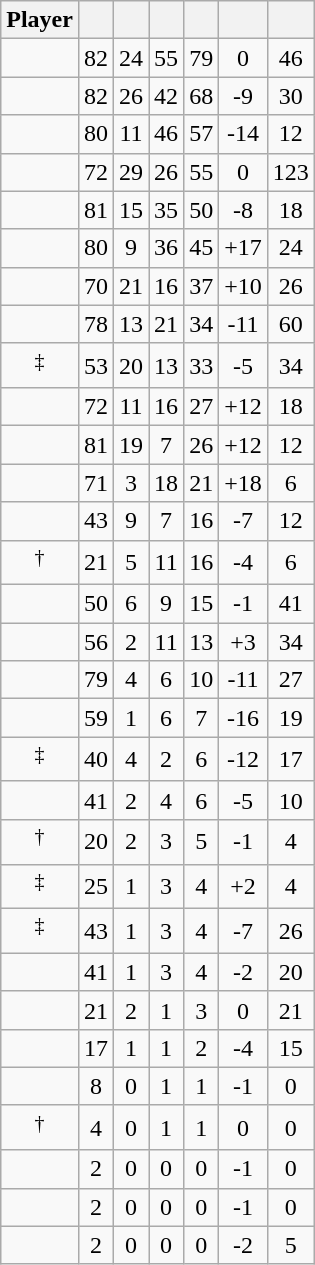<table class="wikitable sortable" style=text-align:center;">
<tr>
<th>Player</th>
<th></th>
<th></th>
<th></th>
<th></th>
<th data-sort-type="number"></th>
<th></th>
</tr>
<tr>
<td></td>
<td>82</td>
<td>24</td>
<td>55</td>
<td>79</td>
<td>0</td>
<td>46</td>
</tr>
<tr>
<td></td>
<td>82</td>
<td>26</td>
<td>42</td>
<td>68</td>
<td>-9</td>
<td>30</td>
</tr>
<tr>
<td></td>
<td>80</td>
<td>11</td>
<td>46</td>
<td>57</td>
<td>-14</td>
<td>12</td>
</tr>
<tr>
<td></td>
<td>72</td>
<td>29</td>
<td>26</td>
<td>55</td>
<td>0</td>
<td>123</td>
</tr>
<tr>
<td></td>
<td>81</td>
<td>15</td>
<td>35</td>
<td>50</td>
<td>-8</td>
<td>18</td>
</tr>
<tr>
<td></td>
<td>80</td>
<td>9</td>
<td>36</td>
<td>45</td>
<td>+17</td>
<td>24</td>
</tr>
<tr>
<td></td>
<td>70</td>
<td>21</td>
<td>16</td>
<td>37</td>
<td>+10</td>
<td>26</td>
</tr>
<tr>
<td></td>
<td>78</td>
<td>13</td>
<td>21</td>
<td>34</td>
<td>-11</td>
<td>60</td>
</tr>
<tr>
<td><sup>‡</sup></td>
<td>53</td>
<td>20</td>
<td>13</td>
<td>33</td>
<td>-5</td>
<td>34</td>
</tr>
<tr>
<td></td>
<td>72</td>
<td>11</td>
<td>16</td>
<td>27</td>
<td>+12</td>
<td>18</td>
</tr>
<tr>
<td></td>
<td>81</td>
<td>19</td>
<td>7</td>
<td>26</td>
<td>+12</td>
<td>12</td>
</tr>
<tr>
<td></td>
<td>71</td>
<td>3</td>
<td>18</td>
<td>21</td>
<td>+18</td>
<td>6</td>
</tr>
<tr>
<td></td>
<td>43</td>
<td>9</td>
<td>7</td>
<td>16</td>
<td>-7</td>
<td>12</td>
</tr>
<tr>
<td><sup>†</sup></td>
<td>21</td>
<td>5</td>
<td>11</td>
<td>16</td>
<td>-4</td>
<td>6</td>
</tr>
<tr>
<td></td>
<td>50</td>
<td>6</td>
<td>9</td>
<td>15</td>
<td>-1</td>
<td>41</td>
</tr>
<tr>
<td></td>
<td>56</td>
<td>2</td>
<td>11</td>
<td>13</td>
<td>+3</td>
<td>34</td>
</tr>
<tr>
<td></td>
<td>79</td>
<td>4</td>
<td>6</td>
<td>10</td>
<td>-11</td>
<td>27</td>
</tr>
<tr>
<td></td>
<td>59</td>
<td>1</td>
<td>6</td>
<td>7</td>
<td>-16</td>
<td>19</td>
</tr>
<tr>
<td><sup>‡</sup></td>
<td>40</td>
<td>4</td>
<td>2</td>
<td>6</td>
<td>-12</td>
<td>17</td>
</tr>
<tr>
<td></td>
<td>41</td>
<td>2</td>
<td>4</td>
<td>6</td>
<td>-5</td>
<td>10</td>
</tr>
<tr>
<td><sup>†</sup></td>
<td>20</td>
<td>2</td>
<td>3</td>
<td>5</td>
<td>-1</td>
<td>4</td>
</tr>
<tr>
<td><sup>‡</sup></td>
<td>25</td>
<td>1</td>
<td>3</td>
<td>4</td>
<td>+2</td>
<td>4</td>
</tr>
<tr>
<td><sup>‡</sup></td>
<td>43</td>
<td>1</td>
<td>3</td>
<td>4</td>
<td>-7</td>
<td>26</td>
</tr>
<tr>
<td></td>
<td>41</td>
<td>1</td>
<td>3</td>
<td>4</td>
<td>-2</td>
<td>20</td>
</tr>
<tr>
<td></td>
<td>21</td>
<td>2</td>
<td>1</td>
<td>3</td>
<td>0</td>
<td>21</td>
</tr>
<tr>
<td></td>
<td>17</td>
<td>1</td>
<td>1</td>
<td>2</td>
<td>-4</td>
<td>15</td>
</tr>
<tr>
<td></td>
<td>8</td>
<td>0</td>
<td>1</td>
<td>1</td>
<td>-1</td>
<td>0</td>
</tr>
<tr>
<td><sup>†</sup></td>
<td>4</td>
<td>0</td>
<td>1</td>
<td>1</td>
<td>0</td>
<td>0</td>
</tr>
<tr>
<td></td>
<td>2</td>
<td>0</td>
<td>0</td>
<td>0</td>
<td>-1</td>
<td>0</td>
</tr>
<tr>
<td></td>
<td>2</td>
<td>0</td>
<td>0</td>
<td>0</td>
<td>-1</td>
<td>0</td>
</tr>
<tr>
<td></td>
<td>2</td>
<td>0</td>
<td>0</td>
<td>0</td>
<td>-2</td>
<td>5</td>
</tr>
</table>
